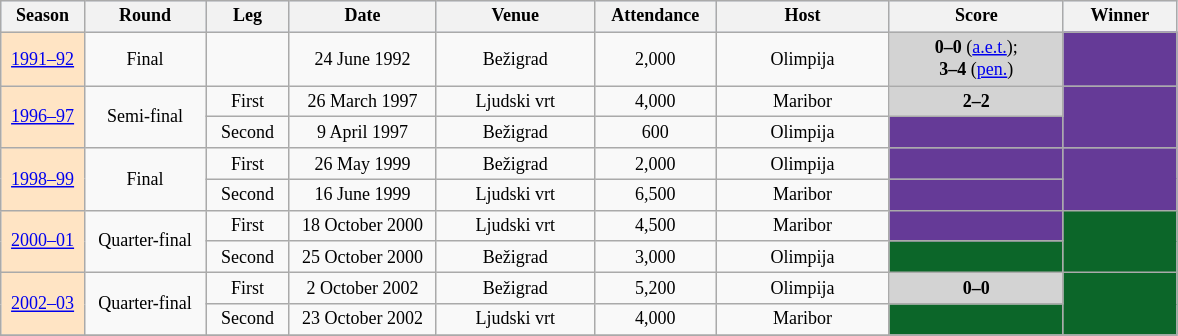<table class="wikitable" style="text-align: center; font-size: 12px">
<tr bgcolor=#CADCFB>
<th width="50">Season</th>
<th width="75">Round</th>
<th width="50">Leg</th>
<th width="92">Date</th>
<th width="100">Venue</th>
<th width="75">Attendance</th>
<th width="110">Host</th>
<th width="110">Score</th>
<th width="70">Winner</th>
</tr>
<tr>
<td bgcolor=#ffe4c4 align="center"><a href='#'>1991–92</a></td>
<td>Final</td>
<td></td>
<td>24 June 1992</td>
<td>Bežigrad</td>
<td>2,000</td>
<td>Olimpija</td>
<td style="background-color:#D3D3D3"><strong>0–0</strong> (<a href='#'>a.e.t.</a>);<br> <strong>3–4</strong> (<a href='#'>pen.</a>)</td>
<td style="background-color:#653A97"></td>
</tr>
<tr>
<td bgcolor=#ffe4c4 rowspan=2 align="center"><a href='#'>1996–97</a></td>
<td rowspan=2>Semi-final</td>
<td>First</td>
<td>26 March 1997</td>
<td>Ljudski vrt</td>
<td>4,000</td>
<td>Maribor</td>
<td style="background-color:#D3D3D3"><strong>2–2</strong></td>
<td rowspan=2 style="background-color:#653A97"></td>
</tr>
<tr>
<td>Second</td>
<td>9 April 1997</td>
<td>Bežigrad</td>
<td>600</td>
<td>Olimpija</td>
<td style="background-color:#653A97"></td>
</tr>
<tr>
<td bgcolor=#ffe4c4 rowspan=2 align="center"><a href='#'>1998–99</a></td>
<td rowspan=2>Final</td>
<td>First</td>
<td>26 May 1999</td>
<td>Bežigrad</td>
<td>2,000</td>
<td>Olimpija</td>
<td style="background-color:#653A97"></td>
<td rowspan=2 style="background-color:#653A97"></td>
</tr>
<tr>
<td>Second</td>
<td>16 June 1999</td>
<td>Ljudski vrt</td>
<td>6,500</td>
<td>Maribor</td>
<td style="background-color:#653A97"></td>
</tr>
<tr>
<td bgcolor=#ffe4c4 rowspan=2 align="center"><a href='#'>2000–01</a></td>
<td rowspan=2>Quarter-final</td>
<td>First</td>
<td>18 October 2000</td>
<td>Ljudski vrt</td>
<td>4,500</td>
<td>Maribor</td>
<td style="background-color:#653A97"></td>
<td rowspan=2 style="background-color:#0c6629"></td>
</tr>
<tr>
<td>Second</td>
<td>25 October 2000</td>
<td>Bežigrad</td>
<td>3,000</td>
<td>Olimpija</td>
<td style="background-color:#0c6629"></td>
</tr>
<tr>
<td bgcolor=#ffe4c4 rowspan=2 align="center"><a href='#'>2002–03</a></td>
<td rowspan=2>Quarter-final</td>
<td>First</td>
<td>2 October 2002</td>
<td>Bežigrad</td>
<td>5,200</td>
<td>Olimpija</td>
<td style="background-color:#D3D3D3"><strong>0–0</strong></td>
<td rowspan=2 style="background-color:#0c6629"></td>
</tr>
<tr>
<td>Second</td>
<td>23 October 2002</td>
<td>Ljudski vrt</td>
<td>4,000</td>
<td>Maribor</td>
<td style="background-color:#0c6629"></td>
</tr>
<tr>
</tr>
</table>
